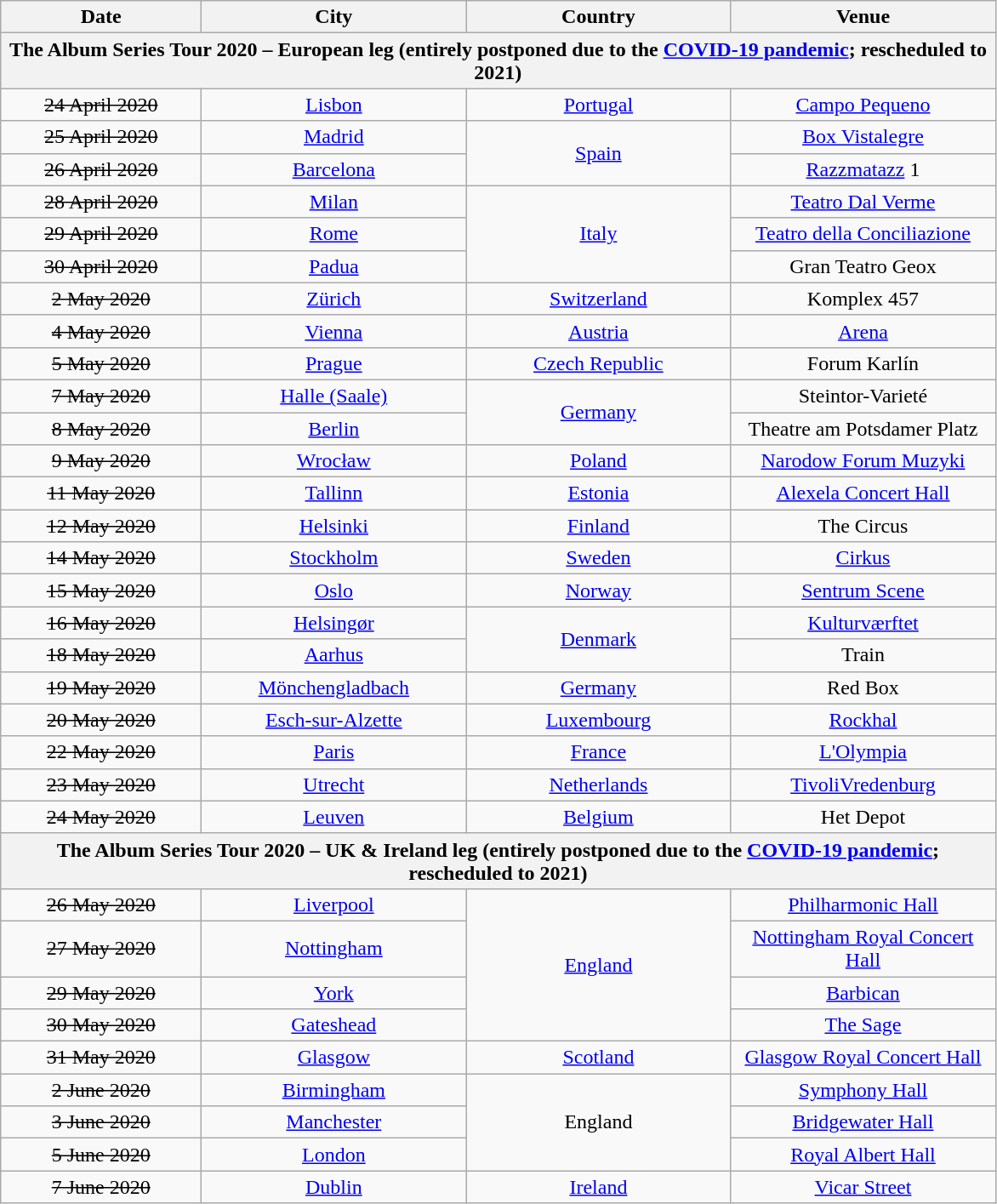<table class="wikitable" style="text-align:center;">
<tr>
<th style="width:150px;">Date</th>
<th style="width:200px;">City</th>
<th style="width:200px;">Country</th>
<th style="width:200px;">Venue</th>
</tr>
<tr>
<th colspan="4">The Album Series Tour 2020 – European leg  (entirely postponed due to the <a href='#'>COVID-19 pandemic</a>; rescheduled to 2021)</th>
</tr>
<tr>
<td><s>24 April 2020</s></td>
<td><a href='#'>Lisbon</a></td>
<td><a href='#'>Portugal</a></td>
<td><a href='#'>Campo Pequeno</a></td>
</tr>
<tr>
<td><s>25 April 2020</s></td>
<td><a href='#'>Madrid</a></td>
<td rowspan="2"><a href='#'>Spain</a></td>
<td><a href='#'>Box Vistalegre</a></td>
</tr>
<tr>
<td><s>26 April 2020</s></td>
<td><a href='#'>Barcelona</a></td>
<td><a href='#'>Razzmatazz</a> 1</td>
</tr>
<tr>
<td><s>28 April 2020</s></td>
<td><a href='#'>Milan</a></td>
<td rowspan="3"><a href='#'>Italy</a></td>
<td><a href='#'>Teatro Dal Verme</a></td>
</tr>
<tr>
<td><s>29 April 2020</s></td>
<td><a href='#'>Rome</a></td>
<td><a href='#'>Teatro della Conciliazione</a></td>
</tr>
<tr>
<td><s>30 April 2020</s></td>
<td><a href='#'>Padua</a></td>
<td>Gran Teatro Geox</td>
</tr>
<tr>
<td><s>2 May 2020</s></td>
<td><a href='#'>Zürich</a></td>
<td><a href='#'>Switzerland</a></td>
<td>Komplex 457</td>
</tr>
<tr>
<td><s>4 May 2020</s></td>
<td><a href='#'>Vienna</a></td>
<td><a href='#'>Austria</a></td>
<td><a href='#'>Arena</a></td>
</tr>
<tr>
<td><s>5 May 2020</s></td>
<td><a href='#'>Prague</a></td>
<td><a href='#'>Czech Republic</a></td>
<td>Forum Karlín</td>
</tr>
<tr>
<td><s>7 May 2020</s></td>
<td><a href='#'>Halle (Saale)</a></td>
<td rowspan="2"><a href='#'>Germany</a></td>
<td>Steintor-Varieté</td>
</tr>
<tr>
<td><s>8 May 2020</s></td>
<td><a href='#'>Berlin</a></td>
<td>Theatre am Potsdamer Platz</td>
</tr>
<tr>
<td><s>9 May 2020</s></td>
<td><a href='#'>Wrocław</a></td>
<td><a href='#'>Poland</a></td>
<td><a href='#'>Narodow Forum Muzyki</a></td>
</tr>
<tr>
<td><s>11 May 2020</s></td>
<td><a href='#'>Tallinn</a></td>
<td><a href='#'>Estonia</a></td>
<td><a href='#'>Alexela Concert Hall</a></td>
</tr>
<tr>
<td><s>12 May 2020</s></td>
<td><a href='#'>Helsinki</a></td>
<td><a href='#'>Finland</a></td>
<td>The Circus</td>
</tr>
<tr>
<td><s>14 May 2020</s></td>
<td><a href='#'>Stockholm</a></td>
<td><a href='#'>Sweden</a></td>
<td><a href='#'>Cirkus</a></td>
</tr>
<tr>
<td><s>15 May 2020</s></td>
<td><a href='#'>Oslo</a></td>
<td><a href='#'>Norway</a></td>
<td><a href='#'>Sentrum Scene</a></td>
</tr>
<tr>
<td><s>16 May 2020</s></td>
<td><a href='#'>Helsingør</a></td>
<td rowspan="2"><a href='#'>Denmark</a></td>
<td><a href='#'>Kulturværftet</a></td>
</tr>
<tr>
<td><s>18 May 2020</s></td>
<td><a href='#'>Aarhus</a></td>
<td>Train</td>
</tr>
<tr>
<td><s>19 May 2020</s></td>
<td><a href='#'>Mönchengladbach</a></td>
<td><a href='#'>Germany</a></td>
<td>Red Box</td>
</tr>
<tr>
<td><s>20 May 2020</s></td>
<td><a href='#'>Esch-sur-Alzette</a></td>
<td><a href='#'>Luxembourg</a></td>
<td><a href='#'>Rockhal</a></td>
</tr>
<tr>
<td><s>22 May 2020</s></td>
<td><a href='#'>Paris</a></td>
<td><a href='#'>France</a></td>
<td><a href='#'>L'Olympia</a></td>
</tr>
<tr>
<td><s>23 May 2020</s></td>
<td><a href='#'>Utrecht</a></td>
<td><a href='#'>Netherlands</a></td>
<td><a href='#'>TivoliVredenburg</a></td>
</tr>
<tr>
<td><s>24 May 2020</s></td>
<td><a href='#'>Leuven</a></td>
<td><a href='#'>Belgium</a></td>
<td>Het Depot</td>
</tr>
<tr>
<th colspan="4">The Album Series Tour 2020 – UK & Ireland leg  (entirely postponed due to the <a href='#'>COVID-19 pandemic</a>; rescheduled to 2021)</th>
</tr>
<tr>
<td><s>26 May 2020</s></td>
<td><a href='#'>Liverpool</a></td>
<td rowspan="4"><a href='#'>England</a></td>
<td><a href='#'>Philharmonic Hall</a></td>
</tr>
<tr>
<td><s>27 May 2020</s></td>
<td><a href='#'>Nottingham</a></td>
<td><a href='#'>Nottingham Royal Concert Hall</a></td>
</tr>
<tr>
<td><s>29 May 2020</s></td>
<td><a href='#'>York</a></td>
<td><a href='#'>Barbican</a></td>
</tr>
<tr>
<td><s>30 May 2020</s></td>
<td><a href='#'>Gateshead</a></td>
<td><a href='#'>The Sage</a></td>
</tr>
<tr>
<td><s>31 May 2020</s></td>
<td><a href='#'>Glasgow</a></td>
<td><a href='#'>Scotland</a></td>
<td><a href='#'>Glasgow Royal Concert Hall</a></td>
</tr>
<tr>
<td><s>2 June 2020</s></td>
<td><a href='#'>Birmingham</a></td>
<td rowspan="3">England</td>
<td><a href='#'>Symphony Hall</a></td>
</tr>
<tr>
<td><s>3 June 2020</s></td>
<td><a href='#'>Manchester</a></td>
<td><a href='#'>Bridgewater Hall</a></td>
</tr>
<tr>
<td><s>5 June 2020</s></td>
<td><a href='#'>London</a></td>
<td><a href='#'>Royal Albert Hall</a></td>
</tr>
<tr>
<td><s>7 June 2020</s></td>
<td><a href='#'>Dublin</a></td>
<td><a href='#'>Ireland</a></td>
<td><a href='#'>Vicar Street</a></td>
</tr>
</table>
